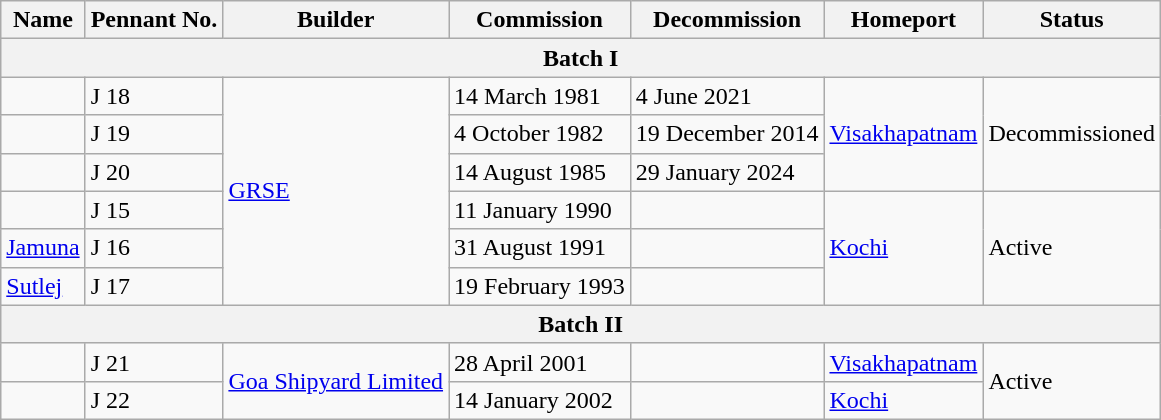<table class="wikitable">
<tr>
<th>Name</th>
<th>Pennant No.</th>
<th>Builder</th>
<th>Commission</th>
<th>Decommission</th>
<th>Homeport</th>
<th>Status</th>
</tr>
<tr>
<th colspan=7>Batch I</th>
</tr>
<tr>
<td></td>
<td>J 18</td>
<td rowspan="6"><a href='#'>GRSE</a></td>
<td>14 March 1981</td>
<td>4 June 2021</td>
<td rowspan='3'><a href='#'>Visakhapatnam</a></td>
<td rowspan='3'>Decommissioned</td>
</tr>
<tr>
<td></td>
<td>J 19</td>
<td>4 October 1982</td>
<td>19 December 2014</td>
</tr>
<tr>
<td></td>
<td>J 20</td>
<td>14 August 1985</td>
<td>29 January 2024</td>
</tr>
<tr>
<td></td>
<td>J 15</td>
<td>11 January 1990</td>
<td></td>
<td rowspan="3"><a href='#'>Kochi</a></td>
<td rowspan="3">Active</td>
</tr>
<tr>
<td><a href='#'>Jamuna</a></td>
<td>J 16</td>
<td>31 August 1991</td>
<td></td>
</tr>
<tr>
<td><a href='#'>Sutlej</a></td>
<td>J 17</td>
<td>19 February 1993</td>
<td></td>
</tr>
<tr>
<th colspan=7>Batch II</th>
</tr>
<tr>
<td></td>
<td>J 21</td>
<td rowspan="2"><a href='#'>Goa Shipyard Limited</a></td>
<td>28 April 2001</td>
<td></td>
<td><a href='#'>Visakhapatnam</a></td>
<td rowspan="2">Active</td>
</tr>
<tr>
<td></td>
<td>J 22</td>
<td>14 January 2002</td>
<td></td>
<td><a href='#'>Kochi</a></td>
</tr>
</table>
